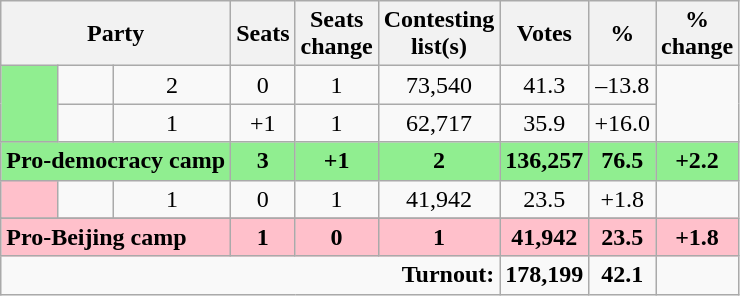<table class="wikitable">
<tr>
<th colspan="3" rowspan="1" align="center">Party</th>
<th align="center">Seats</th>
<th align="center">Seats<br>change</th>
<th align="center">Contesting<br>list(s)</th>
<th align="center">Votes</th>
<th align="center">%</th>
<th align="center">%<br>change</th>
</tr>
<tr>
<td bgcolor="LightGreen" rowspan="2"></td>
<td></td>
<td align="center">2</td>
<td align="center">0</td>
<td align="center">1</td>
<td align="center">73,540</td>
<td align="center">41.3</td>
<td align="center">–13.8</td>
</tr>
<tr>
<td></td>
<td align="center">1</td>
<td align="center">+1</td>
<td align="center">1</td>
<td align="center">62,717</td>
<td align="center">35.9</td>
<td align="center">+16.0</td>
</tr>
<tr bgcolor="LightGreen">
<td colspan=3><strong>Pro-democracy camp</strong></td>
<td align="center"><strong>3</strong></td>
<td align="center"><strong>+1</strong></td>
<td align="center"><strong>2</strong></td>
<td align="center"><strong>136,257</strong></td>
<td align="center"><strong>76.5</strong></td>
<td align="center"><strong>+2.2</strong></td>
</tr>
<tr>
<td bgcolor="Pink" rowspan="1"></td>
<td></td>
<td align="center">1</td>
<td align="center">0</td>
<td align="center">1</td>
<td align="center">41,942</td>
<td align="center">23.5</td>
<td align="center">+1.8</td>
</tr>
<tr>
</tr>
<tr bgcolor="Pink">
<td colspan=3><strong>Pro-Beijing camp</strong></td>
<td align="center"><strong>1</strong></td>
<td align="center"><strong>0</strong></td>
<td align="center"><strong>1</strong></td>
<td align="center"><strong>41,942</strong></td>
<td align="center"><strong>23.5</strong></td>
<td align="center"><strong>+1.8</strong></td>
</tr>
<tr>
<td colspan="6" rowspan="1" align="right"><strong>Turnout:</strong></td>
<td align="center"><strong>178,199</strong></td>
<td align="center"><strong>42.1</strong></td>
<td align="center"></td>
</tr>
</table>
